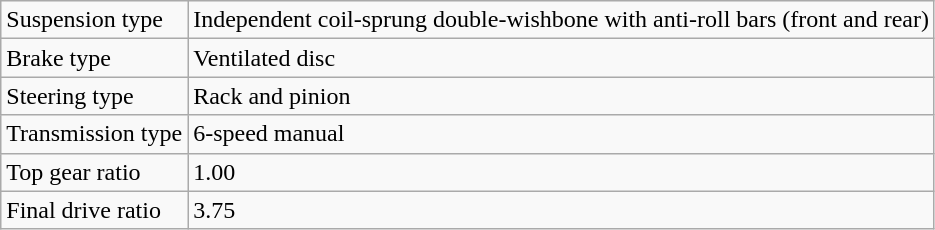<table class="wikitable">
<tr>
<td>Suspension type</td>
<td>Independent coil-sprung double-wishbone with anti-roll bars (front and rear)</td>
</tr>
<tr>
<td>Brake type</td>
<td>Ventilated disc</td>
</tr>
<tr>
<td>Steering type</td>
<td>Rack and pinion</td>
</tr>
<tr>
<td>Transmission type</td>
<td>6-speed manual</td>
</tr>
<tr>
<td>Top gear ratio</td>
<td>1.00</td>
</tr>
<tr>
<td>Final drive ratio</td>
<td>3.75</td>
</tr>
</table>
